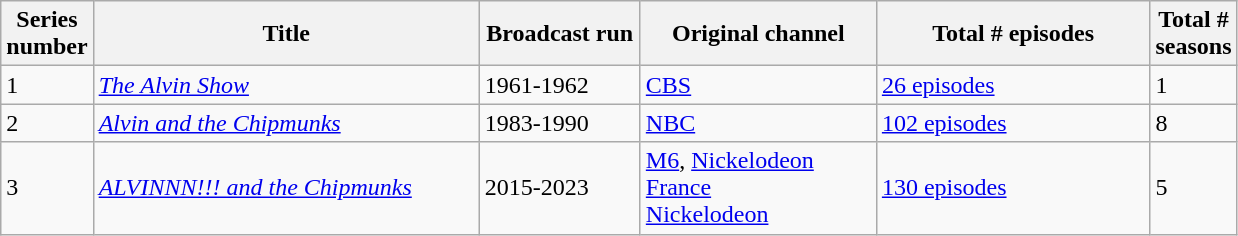<table class="wikitable">
<tr>
<th style="width:30px;">Series number</th>
<th style="width:250px;">Title</th>
<th style="width:100px;">Broadcast run</th>
<th style="width:150px;">Original channel</th>
<th style="width:175px;">Total # episodes</th>
<th style="width:30px;">Total # seasons</th>
</tr>
<tr>
<td>1</td>
<td><em><a href='#'>The Alvin Show</a></em></td>
<td>1961-1962</td>
<td><a href='#'>CBS</a></td>
<td><a href='#'>26 episodes</a></td>
<td>1</td>
</tr>
<tr>
<td>2</td>
<td><em><a href='#'>Alvin and the Chipmunks</a></em></td>
<td>1983-1990</td>
<td><a href='#'>NBC</a></td>
<td><a href='#'>102 episodes</a></td>
<td>8</td>
</tr>
<tr>
<td>3</td>
<td><em><a href='#'>ALVINNN!!! and the Chipmunks</a></em></td>
<td>2015-2023</td>
<td><a href='#'>M6</a>, <a href='#'>Nickelodeon France</a> <br><a href='#'>Nickelodeon</a> </td>
<td><a href='#'>130 episodes</a></td>
<td>5</td>
</tr>
</table>
